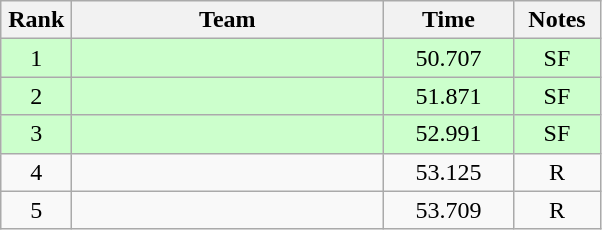<table class=wikitable style="text-align:center">
<tr>
<th width=40>Rank</th>
<th width=200>Team</th>
<th width=80>Time</th>
<th width=50>Notes</th>
</tr>
<tr bgcolor="#ccffcc">
<td>1</td>
<td align=left></td>
<td>50.707</td>
<td>SF</td>
</tr>
<tr bgcolor="#ccffcc">
<td>2</td>
<td align=left></td>
<td>51.871</td>
<td>SF</td>
</tr>
<tr bgcolor="#ccffcc">
<td>3</td>
<td align=left></td>
<td>52.991</td>
<td>SF</td>
</tr>
<tr>
<td>4</td>
<td align=left></td>
<td>53.125</td>
<td>R</td>
</tr>
<tr>
<td>5</td>
<td align=left></td>
<td>53.709</td>
<td>R</td>
</tr>
</table>
